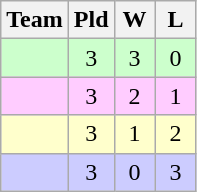<table class="wikitable" style="text-align:center">
<tr>
<th width="20">Team</th>
<th width="20">Pld</th>
<th width="20">W</th>
<th width="20">L</th>
</tr>
<tr style="background:#cfc">
<td align=left></td>
<td>3</td>
<td>3</td>
<td>0</td>
</tr>
<tr style="background:#ffccff">
<td align=left></td>
<td>3</td>
<td>2</td>
<td>1</td>
</tr>
<tr style="background:#ffc">
<td align=left></td>
<td>3</td>
<td>1</td>
<td>2</td>
</tr>
<tr bgcolor=ccccff>
<td align=left></td>
<td>3</td>
<td>0</td>
<td>3</td>
</tr>
</table>
